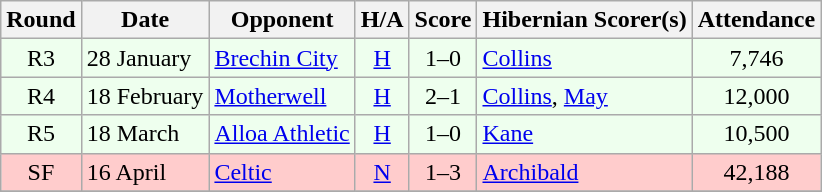<table class="wikitable" style="text-align:center">
<tr>
<th>Round</th>
<th>Date</th>
<th>Opponent</th>
<th>H/A</th>
<th>Score</th>
<th>Hibernian Scorer(s)</th>
<th>Attendance</th>
</tr>
<tr bgcolor=#EEFFEE>
<td>R3</td>
<td align=left>28 January</td>
<td align=left><a href='#'>Brechin City</a></td>
<td><a href='#'>H</a></td>
<td>1–0</td>
<td align=left><a href='#'>Collins</a></td>
<td>7,746</td>
</tr>
<tr bgcolor=#EEFFEE>
<td>R4</td>
<td align=left>18 February</td>
<td align=left><a href='#'>Motherwell</a></td>
<td><a href='#'>H</a></td>
<td>2–1</td>
<td align=left><a href='#'>Collins</a>, <a href='#'>May</a></td>
<td>12,000</td>
</tr>
<tr bgcolor=#EEFFEE>
<td>R5</td>
<td align=left>18 March</td>
<td align=left><a href='#'>Alloa Athletic</a></td>
<td><a href='#'>H</a></td>
<td>1–0</td>
<td align=left><a href='#'>Kane</a></td>
<td>10,500</td>
</tr>
<tr bgcolor=#FFCCCC>
<td>SF</td>
<td align=left>16 April</td>
<td align=left><a href='#'>Celtic</a></td>
<td><a href='#'>N</a></td>
<td>1–3</td>
<td align=left><a href='#'>Archibald</a></td>
<td>42,188</td>
</tr>
<tr>
</tr>
</table>
